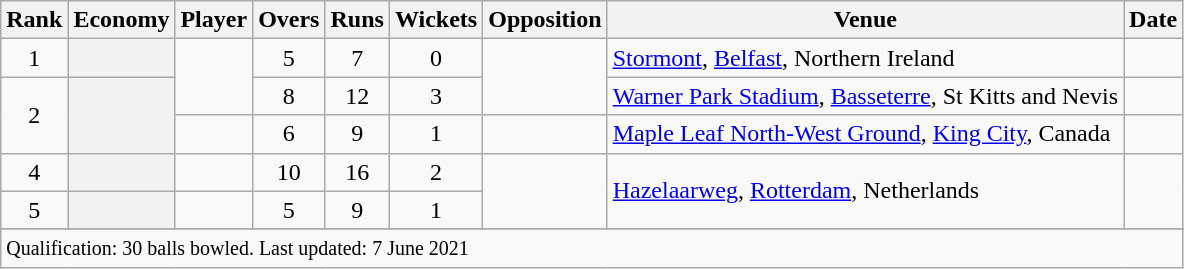<table class="wikitable plainrowheaders sortable">
<tr>
<th scope=col>Rank</th>
<th scope=col>Economy</th>
<th scope=col>Player</th>
<th scope=col>Overs</th>
<th scope=col>Runs</th>
<th scope=col>Wickets</th>
<th scope=col>Opposition</th>
<th scope=col>Venue</th>
<th scope=col>Date</th>
</tr>
<tr>
<td align=center>1</td>
<th scope=row style=text-align:center;></th>
<td rowspan=2></td>
<td align=center>5</td>
<td align=center>7</td>
<td align=center>0</td>
<td rowspan=2></td>
<td><a href='#'>Stormont</a>, <a href='#'>Belfast</a>, Northern Ireland</td>
<td></td>
</tr>
<tr>
<td align=center rowspan=2>2</td>
<th scope=row style=text-align:center rowspan=2;></th>
<td align=center>8</td>
<td align=center>12</td>
<td align=center>3</td>
<td><a href='#'>Warner Park Stadium</a>, <a href='#'>Basseterre</a>, St Kitts and Nevis</td>
<td> </td>
</tr>
<tr>
<td></td>
<td align=center>6</td>
<td align=center>9</td>
<td align=center>1</td>
<td></td>
<td><a href='#'>Maple Leaf North-West Ground</a>, <a href='#'>King City</a>, Canada</td>
<td></td>
</tr>
<tr>
<td align=center>4</td>
<th scope=row style=text-align:center;></th>
<td></td>
<td align=center>10</td>
<td align=center>16</td>
<td align=center>2</td>
<td rowspan=2></td>
<td rowspan=2><a href='#'>Hazelaarweg</a>, <a href='#'>Rotterdam</a>, Netherlands</td>
<td rowspan=2></td>
</tr>
<tr>
<td align=center>5</td>
<th scope=row style=text-align:center;></th>
<td></td>
<td align=center>5</td>
<td align=center>9</td>
<td align=center>1</td>
</tr>
<tr>
</tr>
<tr class=sortbottom>
<td colspan=9><small>Qualification: 30 balls bowled. Last updated: 7 June 2021</small></td>
</tr>
</table>
